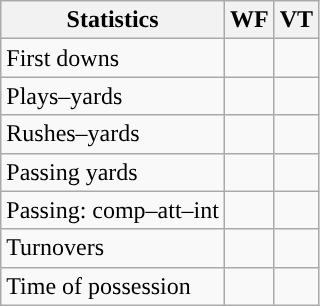<table class="wikitable" style="float:left">
<tr>
<th>Statistics</th>
<th>WF</th>
<th>VT</th>
</tr>
<tr>
<td>First downs</td>
<td></td>
<td></td>
</tr>
<tr>
<td>Plays–yards</td>
<td></td>
<td></td>
</tr>
<tr>
<td>Rushes–yards</td>
<td></td>
<td></td>
</tr>
<tr>
<td>Passing yards</td>
<td></td>
<td></td>
</tr>
<tr>
<td>Passing: comp–att–int</td>
<td></td>
<td></td>
</tr>
<tr>
<td>Turnovers</td>
<td></td>
<td></td>
</tr>
<tr>
<td>Time of possession</td>
<td></td>
<td></td>
</tr>
</table>
